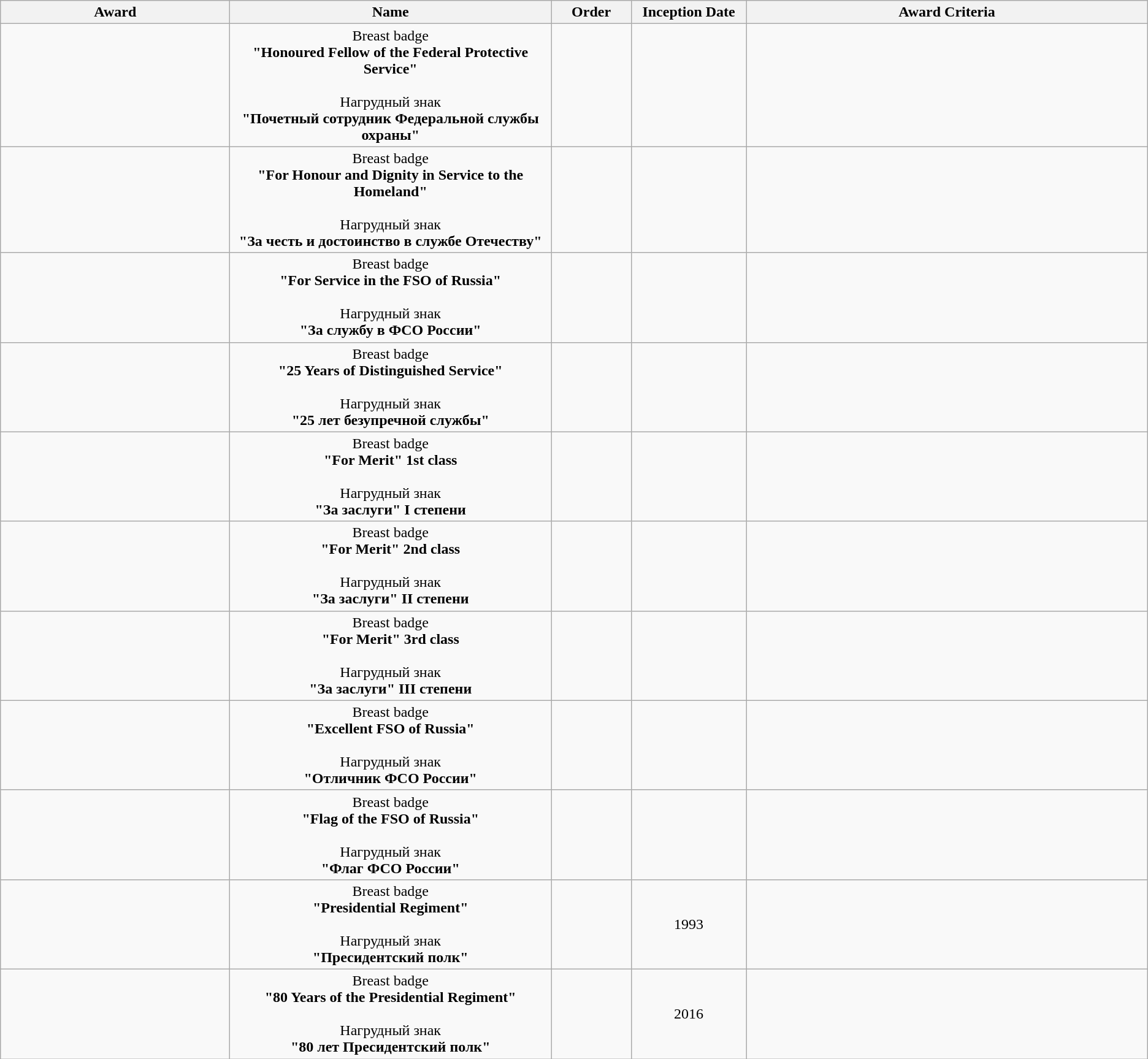<table class="wikitable sortable" style="text-align:center">
<tr>
<th style="width:20%">Award</th>
<th style="width:28%">Name </th>
<th>Order</th>
<th style="width:10%">Inception Date</th>
<th style="width:35%">Award Criteria</th>
</tr>
<tr>
<td></td>
<td>Breast badge<br><strong>"Honoured Fellow of the Federal Protective Service"</strong><br><br>Нагрудный знак<br><strong>"Почетный сотрудник Федеральной службы охраны"</strong></td>
<td></td>
<td></td>
<td></td>
</tr>
<tr>
<td></td>
<td>Breast badge<br><strong>"For Honour and Dignity in Service to the Homeland"</strong><br><br>Нагрудный знак<br><strong>"За честь и достоинство в службе Отечеству"</strong></td>
<td></td>
<td></td>
<td></td>
</tr>
<tr>
<td></td>
<td>Breast badge<br><strong>"For Service in the FSO of Russia"</strong><br><br>Нагрудный знак<br><strong>"За службу в ФСО России"</strong></td>
<td></td>
<td></td>
<td></td>
</tr>
<tr>
<td></td>
<td>Breast badge<br><strong>"25 Years of Distinguished Service"</strong><br><br>Нагрудный знак<br><strong>"25 лет безупречной службы"</strong></td>
<td></td>
<td></td>
<td></td>
</tr>
<tr>
<td></td>
<td>Breast badge<br><strong>"For Merit" 1st class</strong><br><br>Нагрудный знак<br><strong>"За заслуги" I степени</strong></td>
<td></td>
<td></td>
<td></td>
</tr>
<tr>
<td></td>
<td>Breast badge<br><strong>"For Merit" 2nd class</strong><br><br>Нагрудный знак<br><strong>"За заслуги" II степени</strong></td>
<td></td>
<td></td>
<td></td>
</tr>
<tr>
<td></td>
<td>Breast badge<br><strong>"For Merit" 3rd class</strong><br><br>Нагрудный знак<br><strong>"За заслуги" III степени</strong></td>
<td></td>
<td></td>
<td></td>
</tr>
<tr>
<td></td>
<td>Breast badge<br><strong>"Excellent FSO of Russia"</strong><br><br>Нагрудный знак<br><strong>"Отличник ФСО России"</strong></td>
<td></td>
<td></td>
<td></td>
</tr>
<tr>
<td></td>
<td>Breast badge<br><strong>"Flag of the FSO of Russia"</strong><br><br>Нагрудный знак<br><strong>"Флаг ФСО России"</strong></td>
<td></td>
<td></td>
<td></td>
</tr>
<tr>
<td></td>
<td>Breast badge<br><strong>"Presidential Regiment"</strong><br><br>Нагрудный знак<br><strong>"Пресидентский полк"</strong></td>
<td></td>
<td>1993</td>
<td></td>
</tr>
<tr>
<td></td>
<td>Breast badge<br><strong>"80 Years of the Presidential Regiment"</strong><br><br>Нагрудный знак<br><strong>"80 лет Пресидентский полк"</strong></td>
<td></td>
<td>2016</td>
<td></td>
</tr>
</table>
